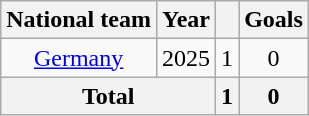<table class="wikitable" style="text-align: center">
<tr>
<th>National team</th>
<th>Year</th>
<th></th>
<th>Goals</th>
</tr>
<tr>
<td><a href='#'>Germany</a></td>
<td>2025</td>
<td>1</td>
<td>0</td>
</tr>
<tr>
<th colspan="2">Total</th>
<th>1</th>
<th>0</th>
</tr>
</table>
